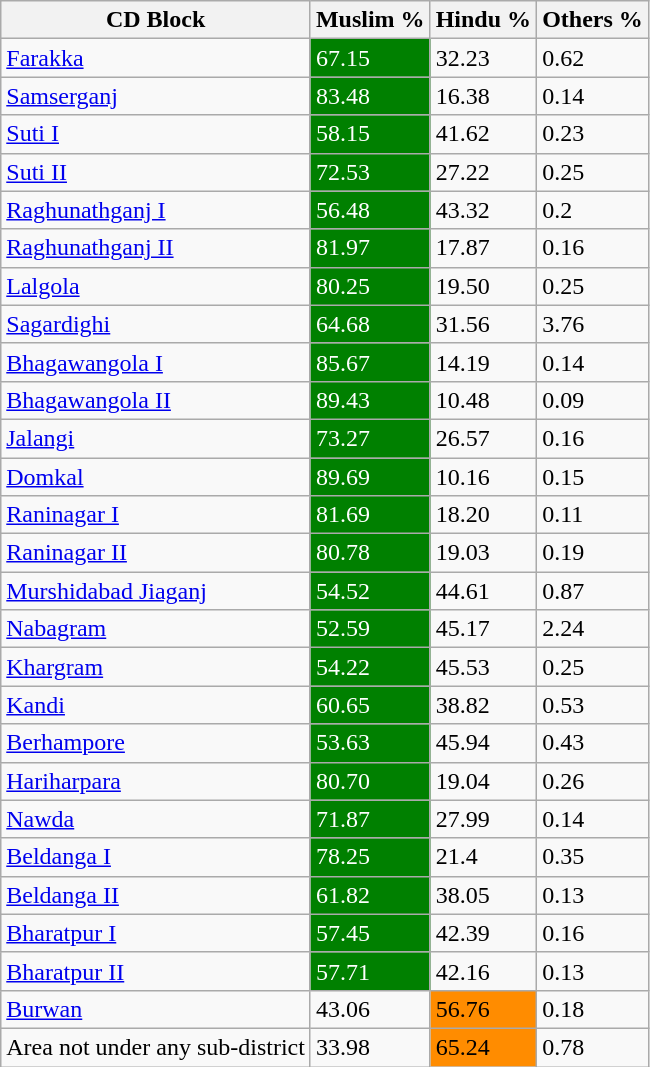<table class="wikitable">
<tr>
<th>CD Block</th>
<th>Muslim %</th>
<th>Hindu %</th>
<th>Others %</th>
</tr>
<tr>
<td><a href='#'>Farakka</a></td>
<td style="background:green;color:white">67.15</td>
<td>32.23</td>
<td>0.62</td>
</tr>
<tr>
<td><a href='#'>Samserganj</a></td>
<td style="background:green;color:white">83.48</td>
<td>16.38</td>
<td>0.14</td>
</tr>
<tr>
<td><a href='#'>Suti I</a></td>
<td style="background:green;color:white">58.15</td>
<td>41.62</td>
<td>0.23</td>
</tr>
<tr>
<td><a href='#'>Suti II</a></td>
<td style="background:green;color:white">72.53</td>
<td>27.22</td>
<td>0.25</td>
</tr>
<tr>
<td><a href='#'>Raghunathganj I</a></td>
<td style="background:green;color:white">56.48</td>
<td>43.32</td>
<td>0.2</td>
</tr>
<tr>
<td><a href='#'>Raghunathganj II</a></td>
<td style="background:green;color:white">81.97</td>
<td>17.87</td>
<td>0.16</td>
</tr>
<tr>
<td><a href='#'>Lalgola</a></td>
<td style="background:green;color:white">80.25</td>
<td>19.50</td>
<td>0.25</td>
</tr>
<tr>
<td><a href='#'>Sagardighi</a></td>
<td style="background:green;color:white">64.68</td>
<td>31.56</td>
<td>3.76</td>
</tr>
<tr>
<td><a href='#'>Bhagawangola I</a></td>
<td style="background:green;color:white">85.67</td>
<td>14.19</td>
<td>0.14</td>
</tr>
<tr>
<td><a href='#'>Bhagawangola II</a></td>
<td style="background:green;color:white">89.43</td>
<td>10.48</td>
<td>0.09</td>
</tr>
<tr>
<td><a href='#'>Jalangi</a></td>
<td style="background:green;color:white">73.27</td>
<td>26.57</td>
<td>0.16</td>
</tr>
<tr>
<td><a href='#'>Domkal</a></td>
<td style="background:green;color:white">89.69</td>
<td>10.16</td>
<td>0.15</td>
</tr>
<tr>
<td><a href='#'>Raninagar I</a></td>
<td style="background:green;color:white">81.69</td>
<td>18.20</td>
<td>0.11</td>
</tr>
<tr>
<td><a href='#'>Raninagar II</a></td>
<td style="background:green;color:white">80.78</td>
<td>19.03</td>
<td>0.19</td>
</tr>
<tr>
<td><a href='#'>Murshidabad Jiaganj</a></td>
<td style="background:green;color:white">54.52</td>
<td>44.61</td>
<td>0.87</td>
</tr>
<tr>
<td><a href='#'>Nabagram</a></td>
<td style="background:green;color:white">52.59</td>
<td>45.17</td>
<td>2.24</td>
</tr>
<tr>
<td><a href='#'>Khargram</a></td>
<td style="background:green;color:white">54.22</td>
<td>45.53</td>
<td>0.25</td>
</tr>
<tr>
<td><a href='#'>Kandi</a></td>
<td style="background:green;color:white">60.65</td>
<td>38.82</td>
<td>0.53</td>
</tr>
<tr>
<td><a href='#'>Berhampore</a></td>
<td style="background:green;color:white">53.63</td>
<td>45.94</td>
<td>0.43</td>
</tr>
<tr>
<td><a href='#'>Hariharpara</a></td>
<td style="background:green;color:white">80.70</td>
<td>19.04</td>
<td>0.26</td>
</tr>
<tr>
<td><a href='#'>Nawda</a></td>
<td style="background:green;color:white">71.87</td>
<td>27.99</td>
<td>0.14</td>
</tr>
<tr>
<td><a href='#'>Beldanga I</a></td>
<td style="background:green;color:white">78.25</td>
<td>21.4</td>
<td>0.35</td>
</tr>
<tr>
<td><a href='#'>Beldanga II</a></td>
<td style="background:green;color:white">61.82</td>
<td>38.05</td>
<td>0.13</td>
</tr>
<tr>
<td><a href='#'>Bharatpur I</a></td>
<td style="background:green;color:white">57.45</td>
<td>42.39</td>
<td>0.16</td>
</tr>
<tr>
<td><a href='#'>Bharatpur II</a></td>
<td style="background:green;color:white">57.71</td>
<td>42.16</td>
<td>0.13</td>
</tr>
<tr>
<td><a href='#'>Burwan</a></td>
<td>43.06</td>
<td style="background:darkorange">56.76</td>
<td>0.18</td>
</tr>
<tr>
<td>Area not under any sub-district</td>
<td>33.98</td>
<td style="background:darkorange">65.24</td>
<td>0.78</td>
</tr>
</table>
